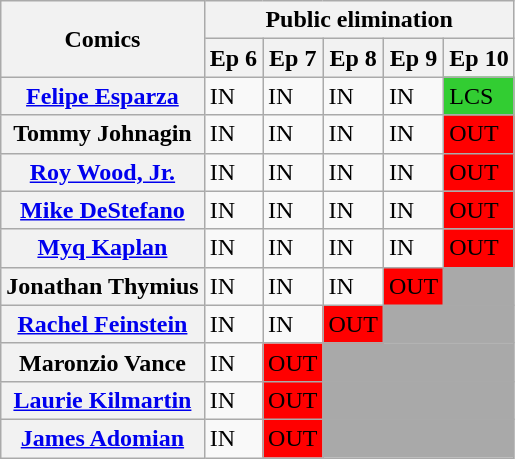<table class="wikitable">
<tr>
<th rowspan="2">Comics</th>
<th colspan="7">Public elimination</th>
</tr>
<tr>
<th>Ep 6</th>
<th>Ep 7</th>
<th>Ep 8</th>
<th>Ep 9</th>
<th>Ep 10</th>
</tr>
<tr>
<th><a href='#'>Felipe Esparza</a></th>
<td>IN</td>
<td>IN</td>
<td>IN</td>
<td>IN</td>
<td style="background:limegreen;">LCS</td>
</tr>
<tr>
<th>Tommy Johnagin</th>
<td>IN</td>
<td>IN</td>
<td>IN</td>
<td>IN</td>
<td style="background:red;">OUT</td>
</tr>
<tr>
<th><a href='#'>Roy Wood, Jr.</a></th>
<td>IN</td>
<td>IN</td>
<td>IN</td>
<td>IN</td>
<td style="background:red;">OUT</td>
</tr>
<tr>
<th><a href='#'>Mike DeStefano</a></th>
<td>IN</td>
<td>IN</td>
<td>IN</td>
<td>IN</td>
<td style="background:red;">OUT</td>
</tr>
<tr>
<th><a href='#'>Myq Kaplan</a></th>
<td>IN</td>
<td>IN</td>
<td>IN</td>
<td>IN</td>
<td style="background:red;">OUT</td>
</tr>
<tr>
<th>Jonathan Thymius</th>
<td>IN</td>
<td>IN</td>
<td>IN</td>
<td style="background:red;">OUT</td>
<td style="background:darkgrey;"></td>
</tr>
<tr>
<th><a href='#'>Rachel Feinstein</a></th>
<td>IN</td>
<td>IN</td>
<td style="background:red;">OUT</td>
<td colspan="2" style="background:darkgrey;"></td>
</tr>
<tr>
<th>Maronzio Vance</th>
<td>IN</td>
<td style="background:red;">OUT</td>
<td colspan="3" style="background:darkgrey;"></td>
</tr>
<tr>
<th><a href='#'>Laurie Kilmartin</a></th>
<td>IN</td>
<td style="background:red;">OUT</td>
<td colspan="3" style="background:darkgrey;"></td>
</tr>
<tr>
<th><a href='#'>James Adomian</a></th>
<td>IN</td>
<td style="background:red;">OUT</td>
<td colspan="3" style="background:darkgrey;"></td>
</tr>
</table>
